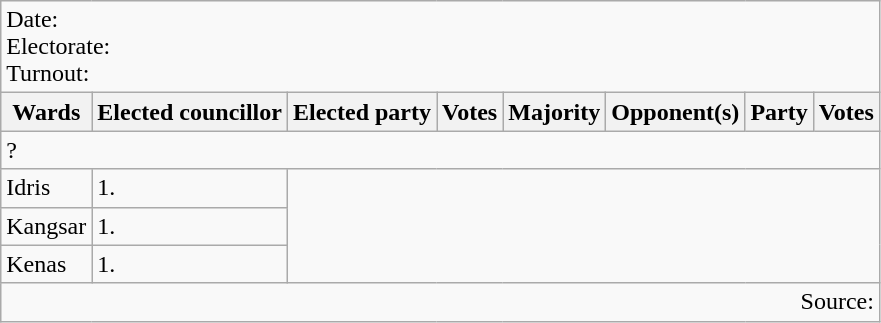<table class=wikitable>
<tr>
<td colspan=8>Date: <br>Electorate: <br>Turnout:</td>
</tr>
<tr>
<th>Wards</th>
<th>Elected councillor</th>
<th>Elected party</th>
<th>Votes</th>
<th>Majority</th>
<th>Opponent(s)</th>
<th>Party</th>
<th>Votes</th>
</tr>
<tr>
<td colspan=8>? </td>
</tr>
<tr>
<td>Idris</td>
<td>1.</td>
</tr>
<tr>
<td>Kangsar</td>
<td>1.</td>
</tr>
<tr>
<td>Kenas</td>
<td>1.</td>
</tr>
<tr>
<td colspan=8 align=right>Source:</td>
</tr>
</table>
